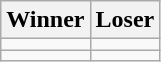<table class=wikitable>
<tr>
<th>Winner</th>
<th>Loser</th>
</tr>
<tr>
<td></td>
<td></td>
</tr>
<tr>
<td></td>
<td></td>
</tr>
</table>
